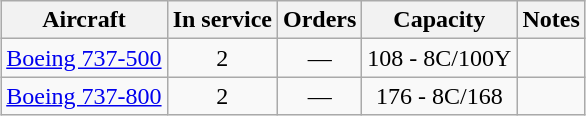<table class="wikitable" style="margin:1em auto; border-collapse:collapse;text-align:center">
<tr>
<th>Aircraft</th>
<th>In service</th>
<th>Orders</th>
<th>Capacity</th>
<th>Notes</th>
</tr>
<tr>
<td><a href='#'>Boeing 737-500</a></td>
<td>2</td>
<td>—</td>
<td>108 - 8C/100Y</td>
<td></td>
</tr>
<tr>
<td><a href='#'>Boeing 737-800</a></td>
<td>2</td>
<td>—</td>
<td>176 - 8C/168</td>
</tr>
</table>
